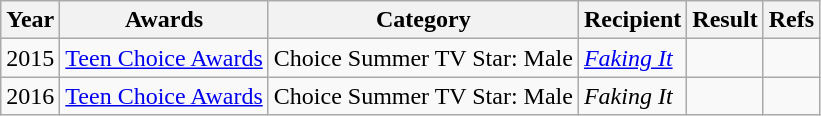<table class="wikitable">
<tr>
<th>Year</th>
<th>Awards</th>
<th>Category</th>
<th>Recipient</th>
<th>Result</th>
<th>Refs</th>
</tr>
<tr>
<td>2015</td>
<td><a href='#'>Teen Choice Awards</a></td>
<td>Choice Summer TV Star: Male</td>
<td><em><a href='#'>Faking It</a></em></td>
<td></td>
<td></td>
</tr>
<tr>
<td>2016</td>
<td><a href='#'>Teen Choice Awards</a></td>
<td>Choice Summer TV Star: Male</td>
<td><em>Faking It</em></td>
<td></td>
<td></td>
</tr>
</table>
